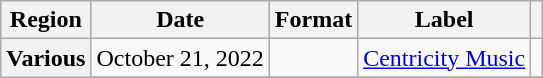<table class="wikitable plainrowheaders">
<tr>
<th scope="col">Region</th>
<th scope="col">Date</th>
<th scope="col">Format</th>
<th scope="col">Label</th>
<th scope="col"></th>
</tr>
<tr>
<th scope="row" rowspan="3">Various</th>
<td>October 21, 2022</td>
<td></td>
<td><a href='#'>Centricity Music</a></td>
<td></td>
</tr>
<tr>
</tr>
</table>
